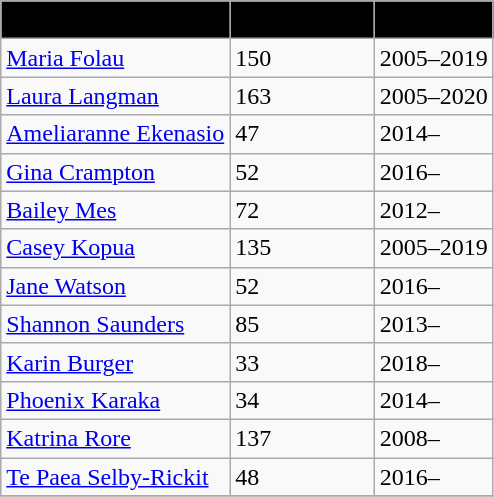<table class="wikitable collapsible" border="1">
<tr>
<th style="background:black;"><span>Player</span></th>
<th style="background:black;"><span>Appearances</span></th>
<th style="background:black;"><span>Years</span></th>
</tr>
<tr m>
<td><a href='#'>Maria Folau</a></td>
<td>150</td>
<td>2005–2019</td>
</tr>
<tr>
<td><a href='#'>Laura Langman</a></td>
<td>163</td>
<td>2005–2020</td>
</tr>
<tr>
<td><a href='#'>Ameliaranne Ekenasio</a></td>
<td>47</td>
<td>2014–</td>
</tr>
<tr>
<td><a href='#'>Gina Crampton</a></td>
<td>52</td>
<td>2016–</td>
</tr>
<tr>
<td><a href='#'>Bailey Mes</a></td>
<td>72</td>
<td>2012–</td>
</tr>
<tr>
<td><a href='#'>Casey Kopua</a></td>
<td>135</td>
<td>2005–2019</td>
</tr>
<tr>
<td><a href='#'>Jane Watson</a></td>
<td>52</td>
<td>2016–</td>
</tr>
<tr>
<td><a href='#'>Shannon Saunders</a></td>
<td>85</td>
<td>2013–</td>
</tr>
<tr>
<td><a href='#'>Karin Burger</a></td>
<td>33</td>
<td>2018–</td>
</tr>
<tr>
<td><a href='#'>Phoenix Karaka</a></td>
<td>34</td>
<td>2014–</td>
</tr>
<tr>
<td><a href='#'>Katrina Rore</a></td>
<td>137</td>
<td>2008–</td>
</tr>
<tr>
<td><a href='#'>Te Paea Selby-Rickit</a></td>
<td>48</td>
<td>2016–</td>
</tr>
<tr>
</tr>
</table>
